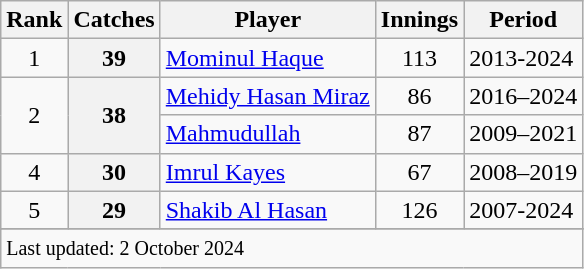<table class="wikitable plainrowheaders sortable">
<tr>
<th scope=col>Rank</th>
<th scope=col>Catches</th>
<th scope=col>Player</th>
<th scope=col>Innings</th>
<th scope=col>Period</th>
</tr>
<tr>
<td align="center">1</td>
<th scope="row" style="text-align:center;">39</th>
<td><a href='#'>Mominul Haque</a></td>
<td align="center">113</td>
<td>2013-2024</td>
</tr>
<tr>
<td align=center rowspan=2>2</td>
<th scope="row" style="text-align:center;" rowspan=2>38</th>
<td><a href='#'>Mehidy Hasan Miraz</a></td>
<td align="center">86</td>
<td>2016–2024</td>
</tr>
<tr>
<td><a href='#'>Mahmudullah</a></td>
<td align="center">87</td>
<td>2009–2021</td>
</tr>
<tr>
<td align=center>4</td>
<th scope="row" style="text-align:center;">30</th>
<td><a href='#'>Imrul Kayes</a></td>
<td align="center">67</td>
<td>2008–2019</td>
</tr>
<tr>
<td align="center">5</td>
<th scope="row" style="text-align:center;">29</th>
<td><a href='#'>Shakib Al Hasan</a></td>
<td align=center>126</td>
<td>2007-2024</td>
</tr>
<tr>
</tr>
<tr class=sortbottom>
<td colspan=5><small>Last updated: 2 October 2024</small></td>
</tr>
</table>
